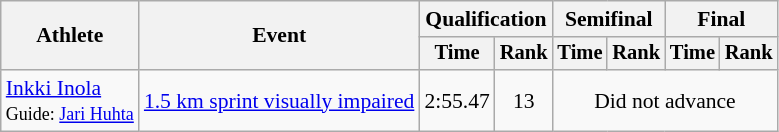<table class="wikitable" style="font-size:90%">
<tr>
<th rowspan="2">Athlete</th>
<th rowspan="2">Event</th>
<th colspan="2">Qualification</th>
<th colspan="2">Semifinal</th>
<th colspan="2">Final</th>
</tr>
<tr style="font-size:95%">
<th>Time</th>
<th>Rank</th>
<th>Time</th>
<th>Rank</th>
<th>Time</th>
<th>Rank</th>
</tr>
<tr align=center>
<td align=left><a href='#'>Inkki Inola</a><br><small>Guide: <a href='#'>Jari Huhta</a></small></td>
<td align=left><a href='#'>1.5 km sprint visually impaired</a></td>
<td>2:55.47</td>
<td>13</td>
<td colspan=4>Did not advance</td>
</tr>
</table>
